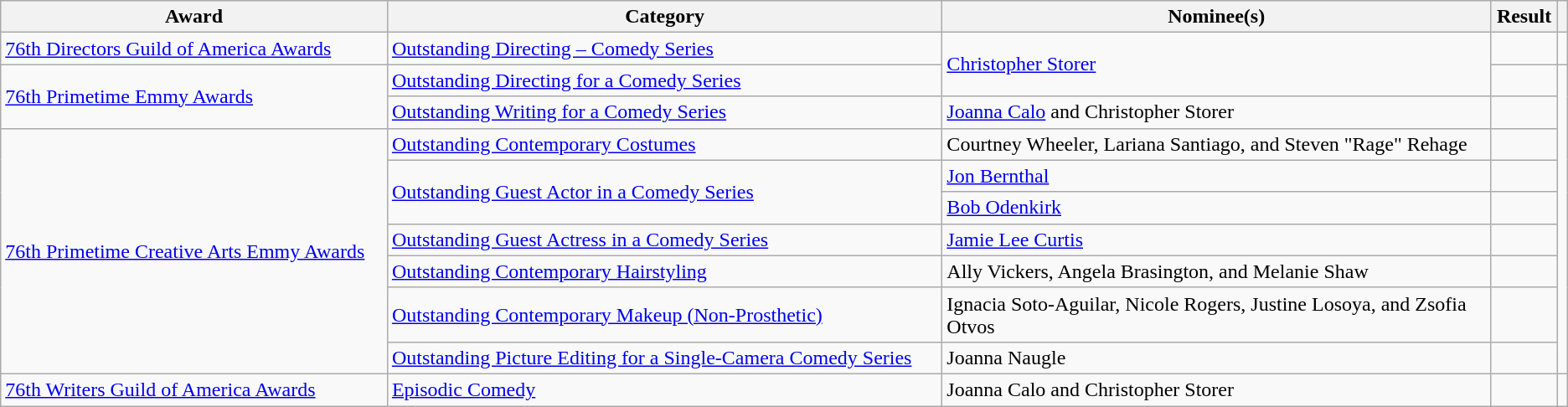<table class="wikitable plainrowheaders sortable">
<tr>
<th scope="col">Award</th>
<th scope="col">Category</th>
<th scope="col" style="width:35%;">Nominee(s)</th>
<th scope="col">Result</th>
<th scope="col" class="unsortable"></th>
</tr>
<tr>
<td><a href='#'>76th Directors Guild of America Awards</a></td>
<td><a href='#'>Outstanding Directing – Comedy Series</a></td>
<td rowspan="2"><a href='#'>Christopher Storer</a></td>
<td></td>
<td style="text-align:center"></td>
</tr>
<tr>
<td rowspan="2"><a href='#'>76th Primetime Emmy Awards</a></td>
<td><a href='#'>Outstanding Directing for a Comedy Series</a></td>
<td></td>
<td align="center" rowspan="9"></td>
</tr>
<tr>
<td><a href='#'>Outstanding Writing for a Comedy Series</a></td>
<td><a href='#'>Joanna Calo</a> and Christopher Storer</td>
<td></td>
</tr>
<tr>
<td rowspan="7"><a href='#'>76th Primetime Creative Arts Emmy Awards</a></td>
<td><a href='#'>Outstanding Contemporary Costumes</a></td>
<td>Courtney Wheeler, Lariana Santiago, and Steven "Rage" Rehage</td>
<td></td>
</tr>
<tr>
<td rowspan="2"><a href='#'>Outstanding Guest Actor in a Comedy Series</a></td>
<td><a href='#'>Jon Bernthal</a></td>
<td></td>
</tr>
<tr>
<td><a href='#'>Bob Odenkirk</a></td>
<td></td>
</tr>
<tr>
<td><a href='#'>Outstanding Guest Actress in a Comedy Series</a></td>
<td><a href='#'>Jamie Lee Curtis</a></td>
<td></td>
</tr>
<tr>
<td><a href='#'>Outstanding Contemporary Hairstyling</a></td>
<td>Ally Vickers, Angela Brasington, and Melanie Shaw</td>
<td></td>
</tr>
<tr>
<td><a href='#'>Outstanding Contemporary Makeup (Non-Prosthetic)</a></td>
<td>Ignacia Soto-Aguilar, Nicole Rogers, Justine Losoya, and Zsofia Otvos</td>
<td></td>
</tr>
<tr>
<td><a href='#'>Outstanding Picture Editing for a Single-Camera Comedy Series</a></td>
<td>Joanna Naugle</td>
<td></td>
</tr>
<tr>
<td><a href='#'>76th Writers Guild of America Awards</a></td>
<td><a href='#'>Episodic Comedy</a></td>
<td>Joanna Calo and Christopher Storer</td>
<td></td>
<td style="text-align:center"></td>
</tr>
</table>
